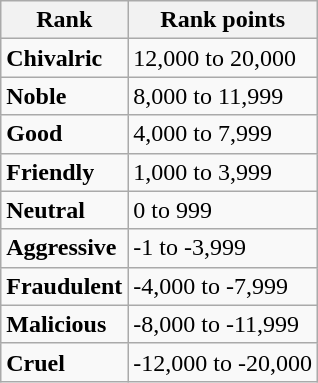<table class="wikitable">
<tr>
<th>Rank</th>
<th>Rank points</th>
</tr>
<tr>
<td><strong>Chivalric</strong></td>
<td>12,000 to 20,000</td>
</tr>
<tr>
<td><strong>Noble</strong></td>
<td>8,000 to 11,999</td>
</tr>
<tr>
<td><strong>Good</strong></td>
<td>4,000 to 7,999</td>
</tr>
<tr>
<td><strong>Friendly</strong></td>
<td>1,000 to 3,999</td>
</tr>
<tr>
<td><strong>Neutral</strong></td>
<td>0 to 999</td>
</tr>
<tr>
<td><strong>Aggressive</strong></td>
<td>-1 to -3,999</td>
</tr>
<tr>
<td><strong>Fraudulent</strong></td>
<td>-4,000 to -7,999</td>
</tr>
<tr>
<td><strong>Malicious</strong></td>
<td>-8,000 to -11,999</td>
</tr>
<tr>
<td><strong>Cruel</strong></td>
<td>-12,000 to -20,000</td>
</tr>
</table>
